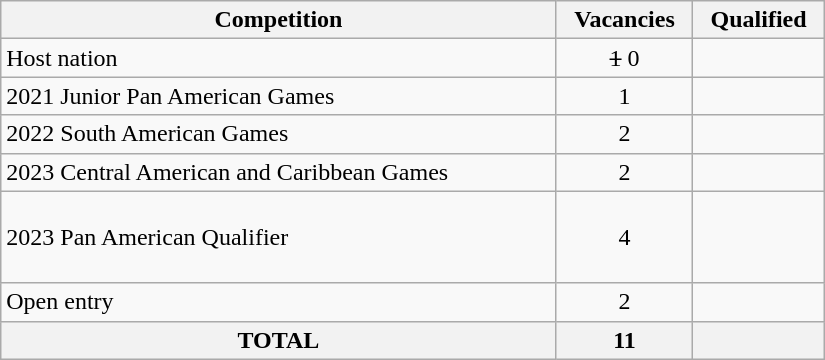<table class = "wikitable" width=550>
<tr>
<th>Competition</th>
<th>Vacancies</th>
<th>Qualified</th>
</tr>
<tr>
<td>Host nation</td>
<td align="center"><s>1</s> 0</td>
<td><s></s></td>
</tr>
<tr>
<td>2021 Junior Pan American Games</td>
<td align="center">1</td>
<td></td>
</tr>
<tr>
<td>2022 South American Games</td>
<td align="center">2</td>
<td><br></td>
</tr>
<tr>
<td>2023 Central American and Caribbean Games</td>
<td align="center">2</td>
<td><br></td>
</tr>
<tr>
<td>2023 Pan American Qualifier</td>
<td align="center">4</td>
<td><br><br><br></td>
</tr>
<tr>
<td>Open entry</td>
<td align="center">2</td>
<td><br></td>
</tr>
<tr>
<th>TOTAL</th>
<th>11</th>
<th></th>
</tr>
</table>
